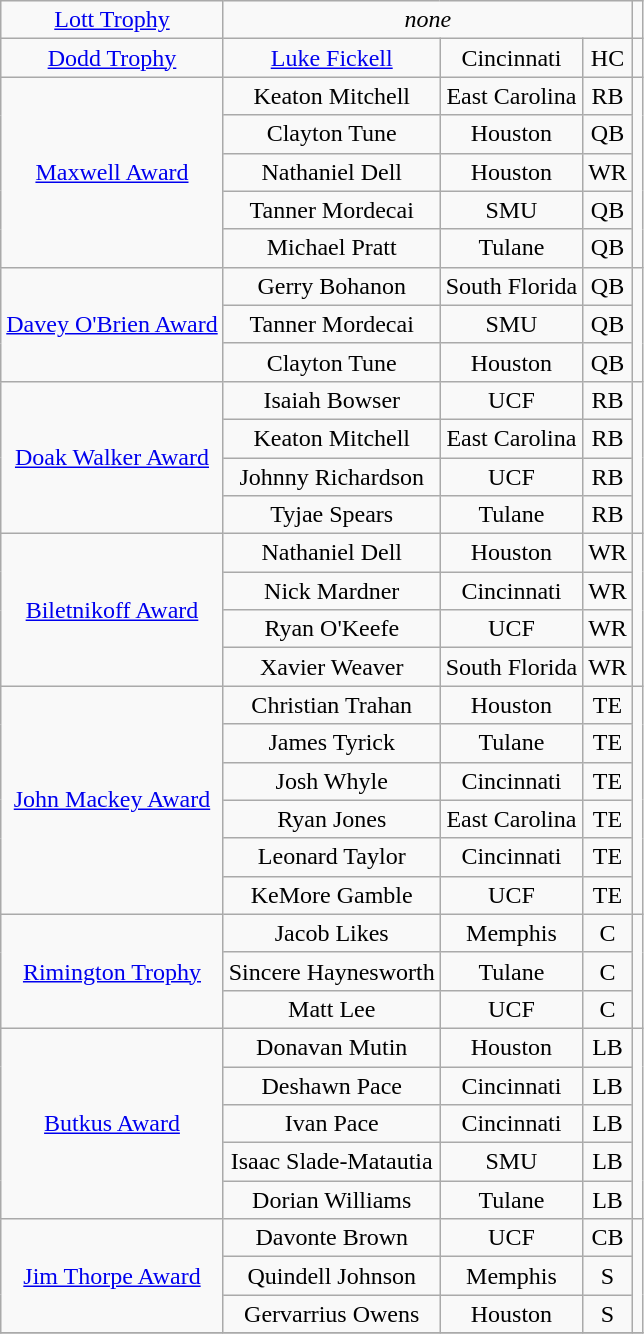<table class="wikitable" style="text-align:center;">
<tr>
<td><a href='#'>Lott Trophy</a></td>
<td colspan=3 align=center><em>none</em></td>
<td></td>
</tr>
<tr>
<td><a href='#'>Dodd Trophy</a></td>
<td><a href='#'>Luke Fickell</a></td>
<td>Cincinnati</td>
<td>HC</td>
<td></td>
</tr>
<tr>
<td rowspan=5><a href='#'>Maxwell Award</a></td>
<td>Keaton Mitchell</td>
<td>East Carolina</td>
<td>RB</td>
<td rowspan=5></td>
</tr>
<tr>
<td>Clayton Tune</td>
<td>Houston</td>
<td>QB</td>
</tr>
<tr>
<td>Nathaniel Dell</td>
<td>Houston</td>
<td>WR</td>
</tr>
<tr>
<td>Tanner Mordecai</td>
<td>SMU</td>
<td>QB</td>
</tr>
<tr>
<td>Michael Pratt</td>
<td>Tulane</td>
<td>QB</td>
</tr>
<tr>
<td rowspan=3><a href='#'>Davey O'Brien Award</a></td>
<td>Gerry Bohanon</td>
<td>South Florida</td>
<td>QB</td>
<td rowspan=3></td>
</tr>
<tr>
<td>Tanner Mordecai</td>
<td>SMU</td>
<td>QB</td>
</tr>
<tr>
<td>Clayton Tune</td>
<td>Houston</td>
<td>QB</td>
</tr>
<tr>
<td rowspan=4><a href='#'>Doak Walker Award</a></td>
<td>Isaiah Bowser</td>
<td>UCF</td>
<td>RB</td>
<td rowspan=4></td>
</tr>
<tr>
<td>Keaton Mitchell</td>
<td>East Carolina</td>
<td>RB</td>
</tr>
<tr>
<td>Johnny Richardson</td>
<td>UCF</td>
<td>RB</td>
</tr>
<tr>
<td>Tyjae Spears</td>
<td>Tulane</td>
<td>RB</td>
</tr>
<tr>
<td rowspan=4><a href='#'>Biletnikoff Award</a></td>
<td>Nathaniel Dell</td>
<td>Houston</td>
<td>WR</td>
<td rowspan=4></td>
</tr>
<tr>
<td>Nick Mardner</td>
<td>Cincinnati</td>
<td>WR</td>
</tr>
<tr>
<td>Ryan O'Keefe</td>
<td>UCF</td>
<td>WR</td>
</tr>
<tr>
<td>Xavier Weaver</td>
<td>South Florida</td>
<td>WR</td>
</tr>
<tr>
<td rowspan=6><a href='#'>John Mackey Award</a></td>
<td>Christian Trahan</td>
<td>Houston</td>
<td>TE</td>
<td rowspan=6></td>
</tr>
<tr>
<td>James Tyrick</td>
<td>Tulane</td>
<td>TE</td>
</tr>
<tr>
<td>Josh Whyle</td>
<td>Cincinnati</td>
<td>TE</td>
</tr>
<tr>
<td>Ryan Jones</td>
<td>East Carolina</td>
<td>TE</td>
</tr>
<tr>
<td>Leonard Taylor</td>
<td>Cincinnati</td>
<td>TE</td>
</tr>
<tr>
<td>KeMore Gamble</td>
<td>UCF</td>
<td>TE</td>
</tr>
<tr>
<td rowspan=3><a href='#'>Rimington Trophy</a></td>
<td>Jacob Likes</td>
<td>Memphis</td>
<td>C</td>
<td rowspan=3></td>
</tr>
<tr>
<td>Sincere Haynesworth</td>
<td>Tulane</td>
<td>C</td>
</tr>
<tr>
<td>Matt Lee</td>
<td>UCF</td>
<td>C</td>
</tr>
<tr>
<td rowspan=5><a href='#'>Butkus Award</a></td>
<td>Donavan Mutin</td>
<td>Houston</td>
<td>LB</td>
<td rowspan=5></td>
</tr>
<tr>
<td>Deshawn Pace</td>
<td>Cincinnati</td>
<td>LB</td>
</tr>
<tr>
<td>Ivan Pace</td>
<td>Cincinnati</td>
<td>LB</td>
</tr>
<tr>
<td>Isaac Slade-Matautia</td>
<td>SMU</td>
<td>LB</td>
</tr>
<tr>
<td>Dorian Williams</td>
<td>Tulane</td>
<td>LB</td>
</tr>
<tr>
<td rowspan=3><a href='#'>Jim Thorpe Award</a></td>
<td>Davonte Brown</td>
<td>UCF</td>
<td>CB</td>
<td rowspan=3></td>
</tr>
<tr>
<td>Quindell Johnson</td>
<td>Memphis</td>
<td>S</td>
</tr>
<tr>
<td>Gervarrius Owens</td>
<td>Houston</td>
<td>S</td>
</tr>
<tr>
</tr>
</table>
